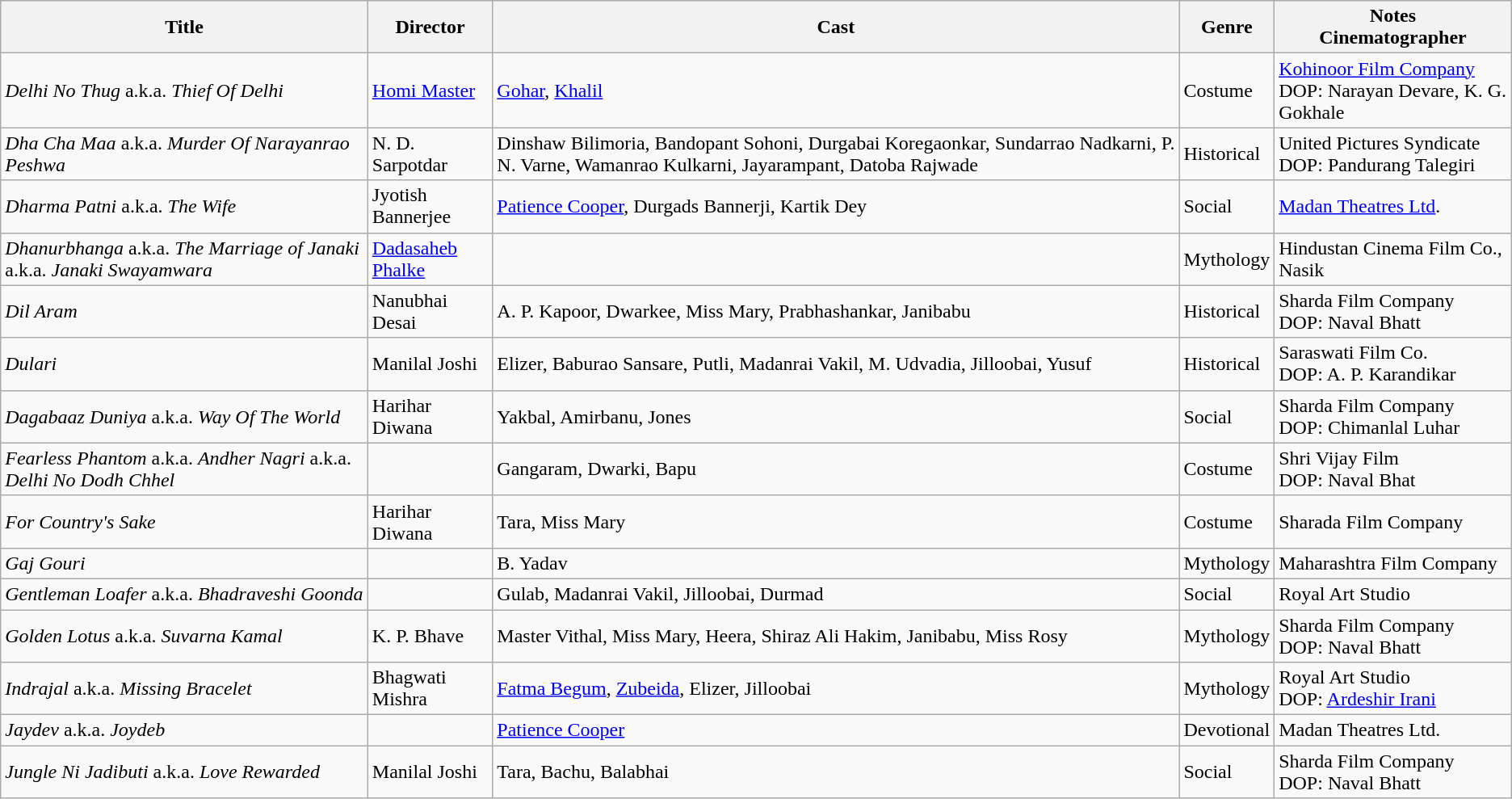<table class="wikitable">
<tr>
<th>Title</th>
<th>Director</th>
<th>Cast</th>
<th>Genre</th>
<th>Notes<br>Cinematographer</th>
</tr>
<tr>
<td><em>Delhi No Thug</em> a.k.a. <em>Thief Of Delhi</em></td>
<td><a href='#'>Homi Master</a></td>
<td><a href='#'>Gohar</a>, <a href='#'>Khalil</a></td>
<td>Costume</td>
<td><a href='#'>Kohinoor Film Company</a><br>DOP: Narayan Devare, K. G. Gokhale</td>
</tr>
<tr>
<td><em>Dha Cha Maa</em> a.k.a. <em>Murder Of Narayanrao Peshwa</em></td>
<td>N. D. Sarpotdar</td>
<td>Dinshaw Bilimoria, Bandopant Sohoni, Durgabai Koregaonkar, Sundarrao Nadkarni, P. N. Varne, Wamanrao Kulkarni, Jayarampant, Datoba Rajwade</td>
<td>Historical</td>
<td>United Pictures Syndicate<br>DOP: Pandurang Talegiri</td>
</tr>
<tr>
<td><em>Dharma Patni</em> a.k.a. <em>The Wife</em></td>
<td>Jyotish Bannerjee</td>
<td><a href='#'>Patience Cooper</a>, Durgads Bannerji, Kartik Dey</td>
<td>Social</td>
<td><a href='#'>Madan Theatres Ltd</a>.</td>
</tr>
<tr>
<td><em>Dhanurbhanga</em> a.k.a. <em>The Marriage of Janaki</em> a.k.a. <em>Janaki Swayamwara</em></td>
<td><a href='#'>Dadasaheb Phalke</a></td>
<td></td>
<td>Mythology</td>
<td>Hindustan Cinema Film Co., Nasik</td>
</tr>
<tr>
<td><em>Dil Aram</em></td>
<td>Nanubhai Desai</td>
<td>A. P. Kapoor, Dwarkee, Miss Mary, Prabhashankar, Janibabu</td>
<td>Historical</td>
<td>Sharda Film Company<br>DOP: Naval Bhatt</td>
</tr>
<tr>
<td><em>Dulari</em></td>
<td>Manilal Joshi</td>
<td>Elizer, Baburao Sansare, Putli, Madanrai Vakil, M. Udvadia, Jilloobai, Yusuf</td>
<td>Historical</td>
<td>Saraswati Film Co.<br>DOP: A. P. Karandikar</td>
</tr>
<tr>
<td><em>Dagabaaz Duniya</em> a.k.a. <em>Way Of The World</em></td>
<td>Harihar Diwana</td>
<td>Yakbal, Amirbanu, Jones</td>
<td>Social</td>
<td>Sharda Film Company<br>DOP: Chimanlal Luhar</td>
</tr>
<tr>
<td><em>Fearless Phantom</em> a.k.a. <em>Andher Nagri</em> a.k.a. <em>Delhi No Dodh Chhel</em></td>
<td></td>
<td>Gangaram, Dwarki, Bapu</td>
<td>Costume</td>
<td>Shri Vijay Film<br>DOP: Naval Bhat</td>
</tr>
<tr>
<td><em>For Country's Sake</em></td>
<td>Harihar Diwana</td>
<td>Tara, Miss Mary</td>
<td>Costume</td>
<td>Sharada Film Company</td>
</tr>
<tr>
<td><em>Gaj Gouri</em></td>
<td></td>
<td>B. Yadav</td>
<td>Mythology</td>
<td>Maharashtra Film Company</td>
</tr>
<tr>
<td><em>Gentleman Loafer</em> a.k.a. <em>Bhadraveshi Goonda</em></td>
<td></td>
<td>Gulab, Madanrai Vakil, Jilloobai, Durmad</td>
<td>Social</td>
<td>Royal Art Studio</td>
</tr>
<tr>
<td><em>Golden Lotus</em> a.k.a. <em>Suvarna Kamal</em></td>
<td>K. P. Bhave</td>
<td>Master Vithal, Miss Mary, Heera, Shiraz Ali Hakim, Janibabu, Miss Rosy</td>
<td>Mythology</td>
<td>Sharda Film Company<br>DOP: Naval Bhatt</td>
</tr>
<tr>
<td><em>Indrajal</em> a.k.a. <em>Missing Bracelet</em></td>
<td>Bhagwati Mishra</td>
<td><a href='#'>Fatma Begum</a>, <a href='#'>Zubeida</a>, Elizer, Jilloobai</td>
<td>Mythology</td>
<td>Royal Art Studio<br>DOP: <a href='#'>Ardeshir Irani</a></td>
</tr>
<tr>
<td><em>Jaydev</em> a.k.a. <em>Joydeb</em></td>
<td></td>
<td><a href='#'>Patience Cooper</a></td>
<td>Devotional</td>
<td>Madan Theatres Ltd.</td>
</tr>
<tr>
<td><em>Jungle Ni Jadibuti</em> a.k.a. <em>Love Rewarded</em></td>
<td>Manilal Joshi</td>
<td>Tara, Bachu, Balabhai</td>
<td>Social</td>
<td>Sharda Film Company<br>DOP: Naval Bhatt</td>
</tr>
</table>
